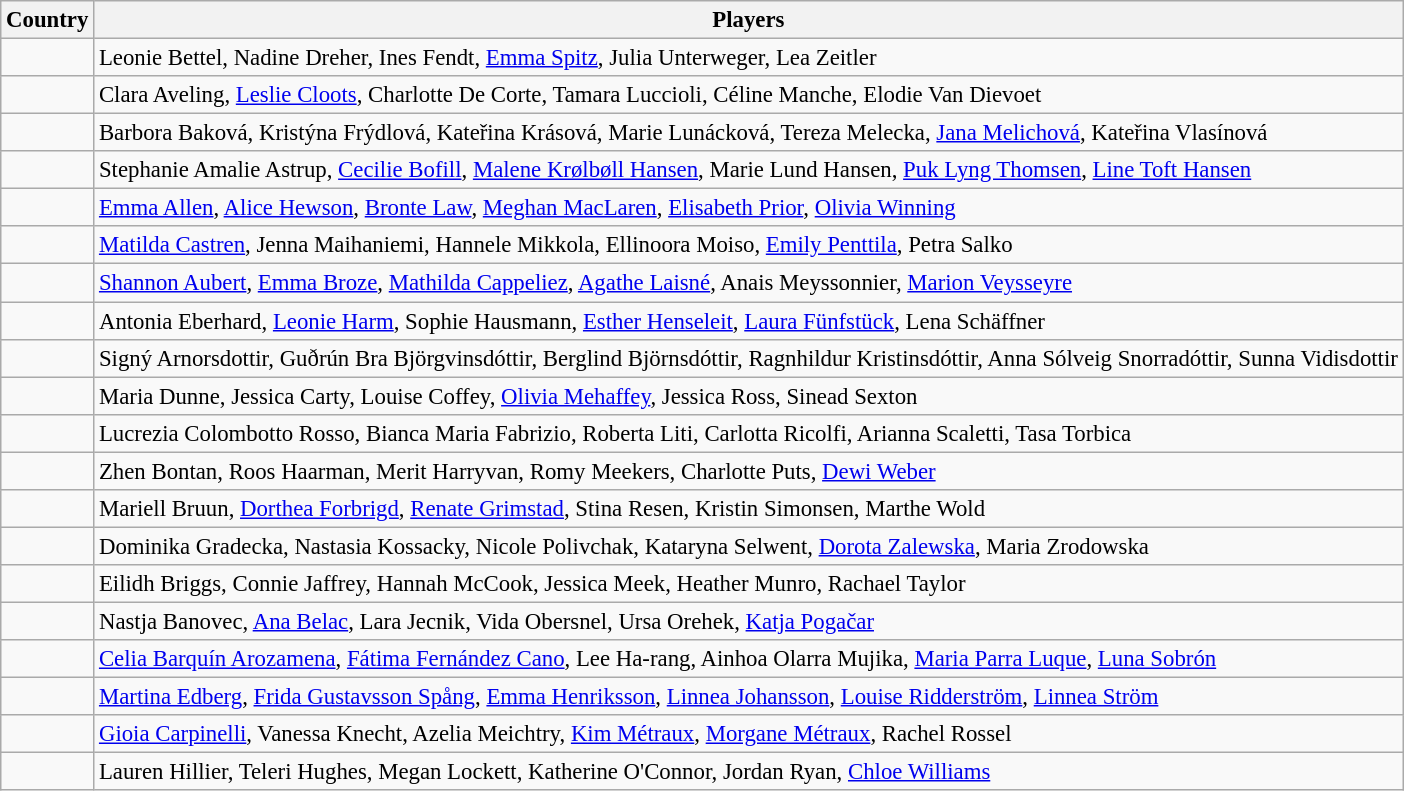<table class="wikitable" style="font-size:95%;">
<tr>
<th>Country</th>
<th>Players</th>
</tr>
<tr>
<td></td>
<td>Leonie Bettel, Nadine Dreher, Ines Fendt, <a href='#'>Emma Spitz</a>, Julia Unterweger, Lea Zeitler</td>
</tr>
<tr>
<td></td>
<td>Clara Aveling, <a href='#'>Leslie Cloots</a>, Charlotte De Corte, Tamara Luccioli, Céline Manche, Elodie Van Dievoet</td>
</tr>
<tr>
<td></td>
<td>Barbora Baková, Kristýna Frýdlová, Kateřina Krásová, Marie Lunácková, Tereza Melecka, <a href='#'>Jana Melichová</a>, Kateřina Vlasínová</td>
</tr>
<tr>
<td></td>
<td>Stephanie Amalie Astrup, <a href='#'>Cecilie Bofill</a>, <a href='#'>Malene Krølbøll Hansen</a>, Marie Lund Hansen, <a href='#'>Puk Lyng Thomsen</a>, <a href='#'>Line Toft Hansen</a></td>
</tr>
<tr>
<td></td>
<td><a href='#'>Emma Allen</a>, <a href='#'>Alice Hewson</a>, <a href='#'>Bronte Law</a>, <a href='#'>Meghan MacLaren</a>, <a href='#'>Elisabeth Prior</a>, <a href='#'>Olivia Winning</a></td>
</tr>
<tr>
<td></td>
<td><a href='#'>Matilda Castren</a>, Jenna Maihaniemi, Hannele Mikkola, Ellinoora Moiso, <a href='#'>Emily Penttila</a>, Petra Salko</td>
</tr>
<tr>
<td></td>
<td><a href='#'>Shannon Aubert</a>, <a href='#'>Emma Broze</a>, <a href='#'>Mathilda Cappeliez</a>, <a href='#'>Agathe Laisné</a>, Anais Meyssonnier, <a href='#'>Marion Veysseyre</a></td>
</tr>
<tr>
<td></td>
<td>Antonia Eberhard, <a href='#'>Leonie Harm</a>, Sophie Hausmann, <a href='#'>Esther Henseleit</a>, <a href='#'>Laura Fünfstück</a>, Lena Schäffner</td>
</tr>
<tr>
<td></td>
<td>Signý Arnorsdottir, Guðrún Bra Björgvinsdóttir, Berglind Björnsdóttir, Ragnhildur Kristinsdóttir, Anna Sólveig Snorradóttir, Sunna Vidisdottir</td>
</tr>
<tr>
<td></td>
<td>Maria Dunne, Jessica Carty, Louise Coffey, <a href='#'>Olivia Mehaffey</a>, Jessica Ross, Sinead Sexton</td>
</tr>
<tr>
<td></td>
<td>Lucrezia Colombotto Rosso, Bianca Maria Fabrizio, Roberta Liti, Carlotta Ricolfi,  Arianna Scaletti, Tasa Torbica</td>
</tr>
<tr>
<td></td>
<td>Zhen Bontan, Roos Haarman, Merit Harryvan, Romy Meekers, Charlotte Puts, <a href='#'>Dewi Weber</a></td>
</tr>
<tr>
<td></td>
<td>Mariell Bruun, <a href='#'>Dorthea Forbrigd</a>, <a href='#'>Renate Grimstad</a>, Stina Resen, Kristin Simonsen, Marthe Wold</td>
</tr>
<tr>
<td></td>
<td>Dominika Gradecka, Nastasia Kossacky, Nicole Polivchak, Kataryna Selwent, <a href='#'>Dorota Zalewska</a>, Maria Zrodowska</td>
</tr>
<tr>
<td></td>
<td>Eilidh Briggs, Connie Jaffrey, Hannah McCook, Jessica Meek, Heather Munro, Rachael Taylor</td>
</tr>
<tr>
<td></td>
<td>Nastja Banovec, <a href='#'>Ana Belac</a>, Lara Jecnik, Vida Obersnel, Ursa Orehek, <a href='#'>Katja Pogačar</a></td>
</tr>
<tr>
<td></td>
<td><a href='#'>Celia Barquín Arozamena</a>, <a href='#'>Fátima Fernández Cano</a>, Lee Ha-rang, Ainhoa Olarra Mujika, <a href='#'>Maria Parra Luque</a>, <a href='#'>Luna Sobrón</a></td>
</tr>
<tr>
<td></td>
<td><a href='#'>Martina Edberg</a>, <a href='#'>Frida Gustavsson Spång</a>, <a href='#'>Emma Henriksson</a>, <a href='#'>Linnea Johansson</a>, <a href='#'>Louise Ridderström</a>, <a href='#'>Linnea Ström</a></td>
</tr>
<tr>
<td></td>
<td><a href='#'>Gioia Carpinelli</a>, Vanessa Knecht, Azelia Meichtry, <a href='#'>Kim Métraux</a>, <a href='#'>Morgane Métraux</a>, Rachel Rossel</td>
</tr>
<tr>
<td></td>
<td>Lauren Hillier, Teleri Hughes, Megan Lockett, Katherine O'Connor, Jordan Ryan, <a href='#'>Chloe Williams</a></td>
</tr>
</table>
